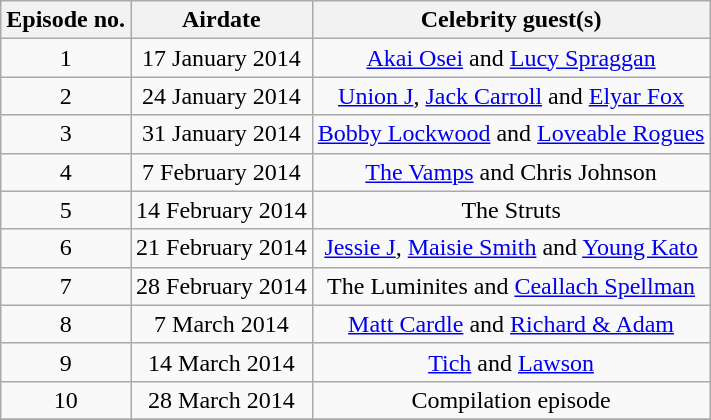<table class="wikitable" style="text-align: center;">
<tr>
<th>Episode no.</th>
<th>Airdate</th>
<th>Celebrity guest(s)</th>
</tr>
<tr>
<td>1</td>
<td>17 January 2014</td>
<td><a href='#'>Akai Osei</a> and <a href='#'>Lucy Spraggan</a></td>
</tr>
<tr>
<td>2</td>
<td>24 January 2014</td>
<td><a href='#'>Union J</a>, <a href='#'>Jack Carroll</a> and <a href='#'>Elyar Fox</a></td>
</tr>
<tr>
<td>3</td>
<td>31 January 2014</td>
<td><a href='#'>Bobby Lockwood</a> and <a href='#'>Loveable Rogues</a></td>
</tr>
<tr>
<td>4</td>
<td>7 February 2014</td>
<td><a href='#'>The Vamps</a> and Chris Johnson</td>
</tr>
<tr>
<td>5</td>
<td>14 February 2014</td>
<td>The Struts</td>
</tr>
<tr>
<td>6</td>
<td>21 February 2014</td>
<td><a href='#'>Jessie J</a>, <a href='#'>Maisie Smith</a> and <a href='#'>Young Kato</a></td>
</tr>
<tr>
<td>7</td>
<td>28 February 2014</td>
<td>The Luminites and <a href='#'>Ceallach Spellman</a></td>
</tr>
<tr>
<td>8</td>
<td>7 March 2014</td>
<td><a href='#'>Matt Cardle</a> and <a href='#'>Richard & Adam</a></td>
</tr>
<tr>
<td>9</td>
<td>14 March 2014</td>
<td><a href='#'>Tich</a> and <a href='#'>Lawson</a></td>
</tr>
<tr>
<td>10</td>
<td>28 March 2014</td>
<td>Compilation episode</td>
</tr>
<tr>
</tr>
</table>
